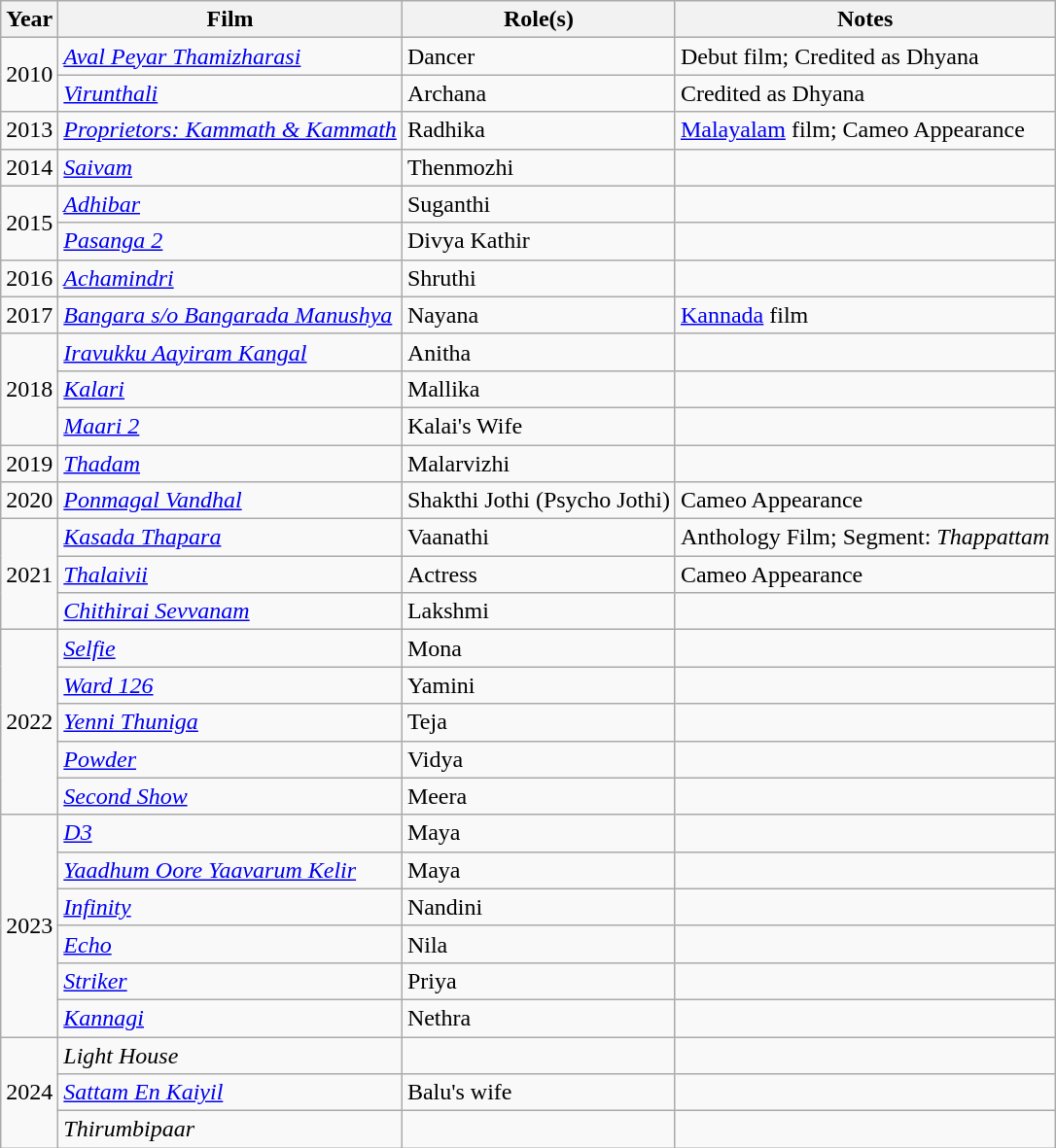<table class="wikitable sortable">
<tr>
<th>Year</th>
<th>Film</th>
<th>Role(s)</th>
<th>Notes</th>
</tr>
<tr>
<td rowspan="2">2010</td>
<td><em><a href='#'>Aval Peyar Thamizharasi</a></em></td>
<td>Dancer</td>
<td>Debut film; Credited as Dhyana</td>
</tr>
<tr>
<td><em><a href='#'>Virunthali</a></em></td>
<td>Archana</td>
<td>Credited as Dhyana</td>
</tr>
<tr>
<td>2013</td>
<td><em><a href='#'>Proprietors: Kammath & Kammath</a></em></td>
<td>Radhika</td>
<td><a href='#'>Malayalam</a> film; Cameo Appearance</td>
</tr>
<tr>
<td>2014</td>
<td><em><a href='#'>Saivam</a></em></td>
<td>Thenmozhi</td>
<td></td>
</tr>
<tr>
<td rowspan="2">2015</td>
<td><em><a href='#'>Adhibar</a></em></td>
<td>Suganthi</td>
<td></td>
</tr>
<tr>
<td><em><a href='#'>Pasanga 2</a></em></td>
<td>Divya Kathir</td>
<td></td>
</tr>
<tr>
<td>2016</td>
<td><em><a href='#'>Achamindri</a></em></td>
<td>Shruthi</td>
<td></td>
</tr>
<tr>
<td>2017</td>
<td><em><a href='#'>Bangara s/o Bangarada Manushya</a></em></td>
<td>Nayana</td>
<td><a href='#'>Kannada</a> film</td>
</tr>
<tr>
<td rowspan="3">2018</td>
<td><em><a href='#'>Iravukku Aayiram Kangal</a></em></td>
<td>Anitha</td>
<td></td>
</tr>
<tr>
<td><em><a href='#'>Kalari</a></em></td>
<td>Mallika</td>
<td></td>
</tr>
<tr>
<td><em><a href='#'>Maari 2</a></em></td>
<td>Kalai's Wife</td>
<td></td>
</tr>
<tr>
<td>2019</td>
<td><em><a href='#'>Thadam</a></em></td>
<td>Malarvizhi</td>
<td></td>
</tr>
<tr>
<td>2020</td>
<td><em><a href='#'>Ponmagal Vandhal</a></em></td>
<td>Shakthi Jothi (Psycho Jothi)</td>
<td>Cameo Appearance</td>
</tr>
<tr>
<td rowspan="3">2021</td>
<td><em><a href='#'>Kasada Thapara</a></em></td>
<td>Vaanathi</td>
<td>Anthology Film; Segment: <em>Thappattam</em></td>
</tr>
<tr>
<td><em><a href='#'>Thalaivii</a></em></td>
<td>Actress</td>
<td>Cameo Appearance</td>
</tr>
<tr>
<td><em><a href='#'>Chithirai Sevvanam</a></em></td>
<td>Lakshmi</td>
<td></td>
</tr>
<tr>
<td rowspan="5">2022</td>
<td><em><a href='#'>Selfie</a></em></td>
<td>Mona</td>
<td></td>
</tr>
<tr>
<td><em><a href='#'>Ward 126</a></em></td>
<td>Yamini</td>
<td></td>
</tr>
<tr>
<td><em><a href='#'>Yenni Thuniga</a></em></td>
<td>Teja</td>
<td></td>
</tr>
<tr>
<td><em><a href='#'>Powder</a></em></td>
<td>Vidya</td>
<td></td>
</tr>
<tr>
<td><em><a href='#'>Second Show</a></em></td>
<td>Meera</td>
<td></td>
</tr>
<tr>
<td rowspan="6">2023</td>
<td><em><a href='#'>D3</a></em></td>
<td>Maya</td>
<td></td>
</tr>
<tr>
<td><em><a href='#'>Yaadhum Oore Yaavarum Kelir</a></em></td>
<td>Maya</td>
<td></td>
</tr>
<tr>
<td><em><a href='#'>Infinity</a></em></td>
<td>Nandini</td>
<td></td>
</tr>
<tr>
<td><em><a href='#'>Echo</a></em></td>
<td>Nila</td>
<td></td>
</tr>
<tr>
<td><em><a href='#'>Striker</a></em></td>
<td>Priya</td>
<td></td>
</tr>
<tr>
<td><em><a href='#'>Kannagi</a></em></td>
<td>Nethra</td>
<td></td>
</tr>
<tr>
<td rowspan="3">2024</td>
<td><em>Light House</em></td>
<td></td>
<td></td>
</tr>
<tr>
<td><em><a href='#'>Sattam En Kaiyil</a></em></td>
<td>Balu's wife</td>
<td></td>
</tr>
<tr>
<td><em>Thirumbipaar</em></td>
<td></td>
<td></td>
</tr>
</table>
